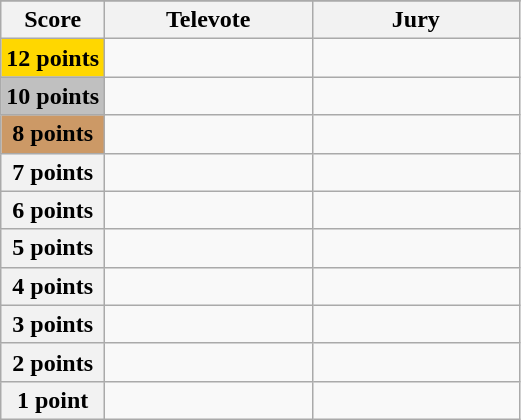<table class="wikitable">
<tr>
</tr>
<tr>
<th scope="col" width="20%">Score</th>
<th scope="col" width="40%">Televote</th>
<th scope="col" width="40%">Jury</th>
</tr>
<tr>
<th scope="row" style="background:gold">12 points</th>
<td></td>
<td></td>
</tr>
<tr>
<th scope="row" style="background:silver">10 points</th>
<td></td>
<td></td>
</tr>
<tr>
<th scope="row" style="background:#CC9966">8 points</th>
<td></td>
<td></td>
</tr>
<tr>
<th scope="row">7 points</th>
<td></td>
<td></td>
</tr>
<tr>
<th scope="row">6 points</th>
<td></td>
<td></td>
</tr>
<tr>
<th scope="row">5 points</th>
<td></td>
<td></td>
</tr>
<tr>
<th scope="row">4 points</th>
<td></td>
<td></td>
</tr>
<tr>
<th scope="row">3 points</th>
<td></td>
<td></td>
</tr>
<tr>
<th scope="row">2 points</th>
<td></td>
<td></td>
</tr>
<tr>
<th scope="row">1 point</th>
<td></td>
<td></td>
</tr>
</table>
